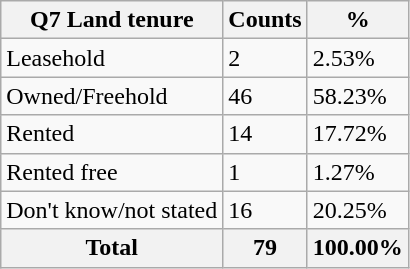<table class="wikitable sortable">
<tr>
<th>Q7 Land tenure</th>
<th>Counts</th>
<th>%</th>
</tr>
<tr>
<td>Leasehold</td>
<td>2</td>
<td>2.53%</td>
</tr>
<tr>
<td>Owned/Freehold</td>
<td>46</td>
<td>58.23%</td>
</tr>
<tr>
<td>Rented</td>
<td>14</td>
<td>17.72%</td>
</tr>
<tr>
<td>Rented free</td>
<td>1</td>
<td>1.27%</td>
</tr>
<tr>
<td>Don't know/not stated</td>
<td>16</td>
<td>20.25%</td>
</tr>
<tr>
<th>Total</th>
<th>79</th>
<th>100.00%</th>
</tr>
</table>
